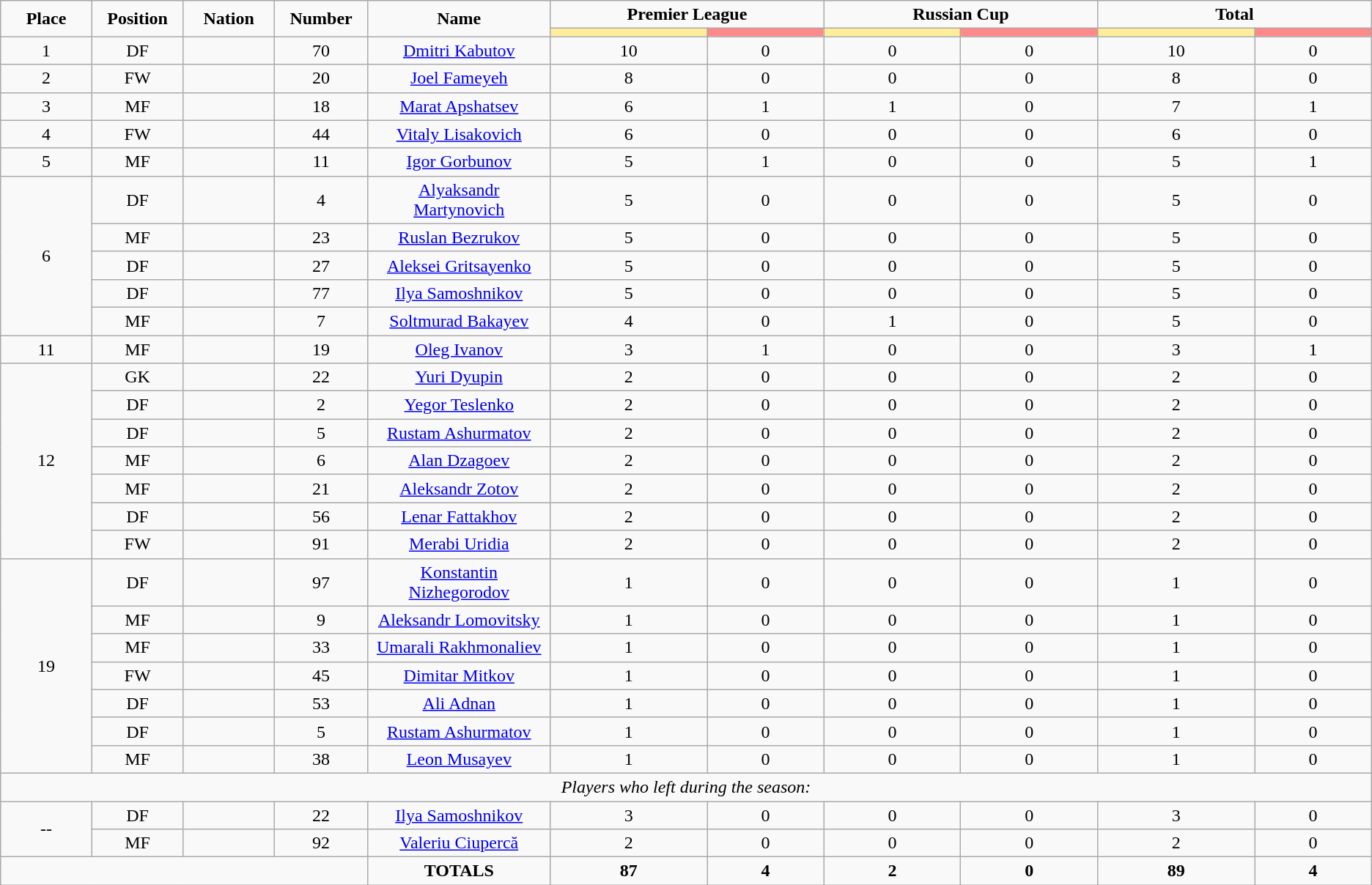<table class="wikitable" style="font-size: 100%; text-align: center;">
<tr>
<td rowspan="2" width="05%" align="center"><strong>Place</strong></td>
<td rowspan="2" width="05%" align="center"><strong>Position</strong></td>
<td rowspan="2" width="05%" align="center"><strong>Nation</strong></td>
<td rowspan="2" width="05%" align="center"><strong>Number</strong></td>
<td rowspan="2" width="10%" align="center"><strong>Name</strong></td>
<td colspan="2" width="15%" align="center"><strong>Premier League</strong></td>
<td colspan="2" width="15%" align="center"><strong>Russian Cup</strong></td>
<td colspan="2" width="15%" align="center"><strong>Total</strong></td>
</tr>
<tr>
<th width=10 style="background: #FFEE99"></th>
<th width=10 style="background: #FF8888"></th>
<th width=10 style="background: #FFEE99"></th>
<th width=10 style="background: #FF8888"></th>
<th width=10 style="background: #FFEE99"></th>
<th width=10 style="background: #FF8888"></th>
</tr>
<tr>
<td rowspan=1>1</td>
<td>DF</td>
<td></td>
<td>70</td>
<td><a href='#'>Dmitri Kabutov</a></td>
<td>10</td>
<td>0</td>
<td>0</td>
<td>0</td>
<td>10</td>
<td>0</td>
</tr>
<tr>
<td rowspan=1>2</td>
<td>FW</td>
<td></td>
<td>20</td>
<td><a href='#'>Joel Fameyeh</a></td>
<td>8</td>
<td>0</td>
<td>0</td>
<td>0</td>
<td>8</td>
<td>0</td>
</tr>
<tr>
<td rowspan=1>3</td>
<td>MF</td>
<td></td>
<td>18</td>
<td><a href='#'>Marat Apshatsev</a></td>
<td>6</td>
<td>1</td>
<td>1</td>
<td>0</td>
<td>7</td>
<td>1</td>
</tr>
<tr>
<td rowspan=1>4</td>
<td>FW</td>
<td></td>
<td>44</td>
<td><a href='#'>Vitaly Lisakovich</a></td>
<td>6</td>
<td>0</td>
<td>0</td>
<td>0</td>
<td>6</td>
<td>0</td>
</tr>
<tr>
<td rowspan=1>5</td>
<td>MF</td>
<td></td>
<td>11</td>
<td><a href='#'>Igor Gorbunov</a></td>
<td>5</td>
<td>1</td>
<td>0</td>
<td>0</td>
<td>5</td>
<td>1</td>
</tr>
<tr>
<td rowspan=5>6</td>
<td>DF</td>
<td></td>
<td>4</td>
<td><a href='#'>Alyaksandr Martynovich</a></td>
<td>5</td>
<td>0</td>
<td>0</td>
<td>0</td>
<td>5</td>
<td>0</td>
</tr>
<tr>
<td>MF</td>
<td></td>
<td>23</td>
<td><a href='#'>Ruslan Bezrukov</a></td>
<td>5</td>
<td>0</td>
<td>0</td>
<td>0</td>
<td>5</td>
<td>0</td>
</tr>
<tr>
<td>DF</td>
<td></td>
<td>27</td>
<td><a href='#'>Aleksei Gritsayenko</a></td>
<td>5</td>
<td>0</td>
<td>0</td>
<td>0</td>
<td>5</td>
<td>0</td>
</tr>
<tr>
<td>DF</td>
<td></td>
<td>77</td>
<td><a href='#'>Ilya Samoshnikov</a></td>
<td>5</td>
<td>0</td>
<td>0</td>
<td>0</td>
<td>5</td>
<td>0</td>
</tr>
<tr>
<td>MF</td>
<td></td>
<td>7</td>
<td><a href='#'>Soltmurad Bakayev</a></td>
<td>4</td>
<td>0</td>
<td>1</td>
<td>0</td>
<td>5</td>
<td>0</td>
</tr>
<tr>
<td rowspan=1>11</td>
<td>MF</td>
<td></td>
<td>19</td>
<td><a href='#'>Oleg Ivanov</a></td>
<td>3</td>
<td>1</td>
<td>0</td>
<td>0</td>
<td>3</td>
<td>1</td>
</tr>
<tr>
<td rowspan=7>12</td>
<td>GK</td>
<td></td>
<td>22</td>
<td><a href='#'>Yuri Dyupin</a></td>
<td>2</td>
<td>0</td>
<td>0</td>
<td>0</td>
<td>2</td>
<td>0</td>
</tr>
<tr>
<td>DF</td>
<td></td>
<td>2</td>
<td><a href='#'>Yegor Teslenko</a></td>
<td>2</td>
<td>0</td>
<td>0</td>
<td>0</td>
<td>2</td>
<td>0</td>
</tr>
<tr>
<td>DF</td>
<td></td>
<td>5</td>
<td><a href='#'>Rustam Ashurmatov</a></td>
<td>2</td>
<td>0</td>
<td>0</td>
<td>0</td>
<td>2</td>
<td>0</td>
</tr>
<tr>
<td>MF</td>
<td></td>
<td>6</td>
<td><a href='#'>Alan Dzagoev</a></td>
<td>2</td>
<td>0</td>
<td>0</td>
<td>0</td>
<td>2</td>
<td>0</td>
</tr>
<tr>
<td>MF</td>
<td></td>
<td>21</td>
<td><a href='#'>Aleksandr Zotov</a></td>
<td>2</td>
<td>0</td>
<td>0</td>
<td>0</td>
<td>2</td>
<td>0</td>
</tr>
<tr>
<td>DF</td>
<td></td>
<td>56</td>
<td><a href='#'>Lenar Fattakhov</a></td>
<td>2</td>
<td>0</td>
<td>0</td>
<td>0</td>
<td>2</td>
<td>0</td>
</tr>
<tr>
<td>FW</td>
<td></td>
<td>91</td>
<td><a href='#'>Merabi Uridia</a></td>
<td>2</td>
<td>0</td>
<td>0</td>
<td>0</td>
<td>2</td>
<td>0</td>
</tr>
<tr>
<td rowspan=7>19</td>
<td>DF</td>
<td></td>
<td>97</td>
<td><a href='#'>Konstantin Nizhegorodov</a></td>
<td>1</td>
<td>0</td>
<td>0</td>
<td>0</td>
<td>1</td>
<td>0</td>
</tr>
<tr>
<td>MF</td>
<td></td>
<td>9</td>
<td><a href='#'>Aleksandr Lomovitsky</a></td>
<td>1</td>
<td>0</td>
<td>0</td>
<td>0</td>
<td>1</td>
<td>0</td>
</tr>
<tr>
<td>MF</td>
<td></td>
<td>33</td>
<td><a href='#'>Umarali Rakhmonaliev</a></td>
<td>1</td>
<td>0</td>
<td>0</td>
<td>0</td>
<td>1</td>
<td>0</td>
</tr>
<tr>
<td>FW</td>
<td></td>
<td>45</td>
<td><a href='#'>Dimitar Mitkov</a></td>
<td>1</td>
<td>0</td>
<td>0</td>
<td>0</td>
<td>1</td>
<td>0</td>
</tr>
<tr>
<td>DF</td>
<td></td>
<td>53</td>
<td><a href='#'>Ali Adnan</a></td>
<td>1</td>
<td>0</td>
<td>0</td>
<td>0</td>
<td>1</td>
<td>0</td>
</tr>
<tr>
<td>DF</td>
<td></td>
<td>5</td>
<td><a href='#'>Rustam Ashurmatov</a></td>
<td>1</td>
<td>0</td>
<td>0</td>
<td>0</td>
<td>1</td>
<td>0</td>
</tr>
<tr>
<td>MF</td>
<td></td>
<td>38</td>
<td><a href='#'>Leon Musayev</a></td>
<td>1</td>
<td>0</td>
<td>0</td>
<td>0</td>
<td>1</td>
<td>0</td>
</tr>
<tr>
<td colspan="13"><em>Players who left during the season:</em></td>
</tr>
<tr>
<td rowspan=2>--</td>
<td>DF</td>
<td></td>
<td>22</td>
<td><a href='#'>Ilya Samoshnikov</a></td>
<td>3</td>
<td>0</td>
<td>0</td>
<td>0</td>
<td>3</td>
<td>0</td>
</tr>
<tr>
<td>MF</td>
<td></td>
<td>92</td>
<td><a href='#'>Valeriu Ciupercă</a></td>
<td>2</td>
<td>0</td>
<td>0</td>
<td>0</td>
<td>2</td>
<td>0</td>
</tr>
<tr>
<td colspan="4"></td>
<td><strong>TOTALS</strong></td>
<td><strong>87</strong></td>
<td><strong>4</strong></td>
<td><strong>2</strong></td>
<td><strong>0</strong></td>
<td><strong>89</strong></td>
<td><strong>4</strong></td>
</tr>
</table>
